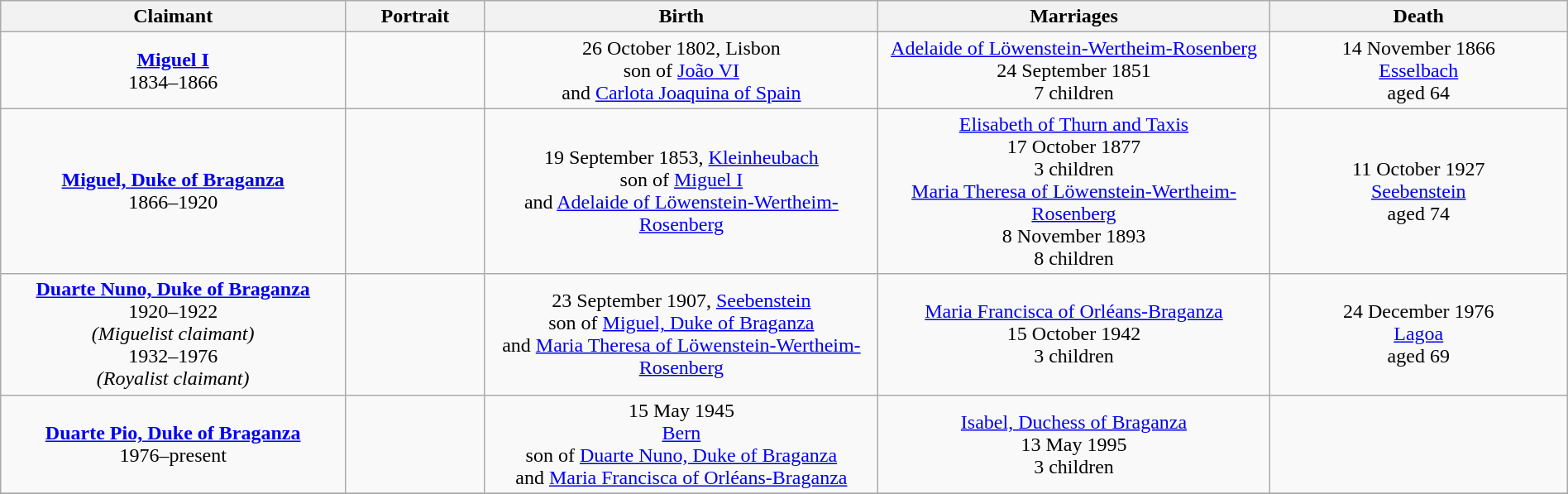<table style="text-align:center; width:100%" class="wikitable">
<tr>
<th width=22%>Claimant</th>
<th width=105px>Portrait</th>
<th>Birth</th>
<th width=25%>Marriages</th>
<th width=19%>Death</th>
</tr>
<tr>
<td><strong><a href='#'>Miguel I</a></strong><br>1834–1866</td>
<td></td>
<td>26 October 1802, Lisbon<br>son of <a href='#'>João VI</a><br>and <a href='#'>Carlota Joaquina of Spain</a></td>
<td><a href='#'>Adelaide of Löwenstein-Wertheim-Rosenberg</a><br>24 September 1851<br>7 children</td>
<td>14 November 1866<br><a href='#'>Esselbach</a><br>aged 64</td>
</tr>
<tr>
<td><strong><a href='#'>Miguel, Duke of Braganza</a></strong><br>1866–1920</td>
<td></td>
<td>19 September 1853, <a href='#'>Kleinheubach</a><br>son of <a href='#'>Miguel I</a><br> and <a href='#'>Adelaide of Löwenstein-Wertheim-Rosenberg</a></td>
<td><a href='#'>Elisabeth of Thurn and Taxis</a><br>17 October 1877<br>3 children<br><a href='#'>Maria Theresa of Löwenstein-Wertheim-Rosenberg</a><br>8 November 1893<br>8 children</td>
<td>11 October 1927<br><a href='#'>Seebenstein</a><br>aged 74</td>
</tr>
<tr>
<td><strong><a href='#'>Duarte Nuno, Duke of Braganza</a></strong><br>1920–1922<br><em>(Miguelist claimant)</em><br>1932–1976<br><em>(Royalist claimant)</em></td>
<td></td>
<td>23 September 1907, <a href='#'>Seebenstein</a><br>son of <a href='#'>Miguel, Duke of Braganza</a><br>and <a href='#'>Maria Theresa of Löwenstein-Wertheim-Rosenberg</a></td>
<td><a href='#'>Maria Francisca of Orléans-Braganza</a><br>15 October 1942<br>3 children</td>
<td>24 December 1976<br><a href='#'>Lagoa</a><br>aged 69</td>
</tr>
<tr>
<td><strong><a href='#'>Duarte Pio, Duke of Braganza</a></strong><br>1976–present</td>
<td></td>
<td>15 May 1945<br><a href='#'>Bern</a><br>son of <a href='#'>Duarte Nuno, Duke of Braganza</a><br>and <a href='#'>Maria Francisca of Orléans-Braganza</a></td>
<td><a href='#'>Isabel, Duchess of Braganza</a><br>13 May 1995<br>3 children</td>
<td></td>
</tr>
<tr>
</tr>
</table>
